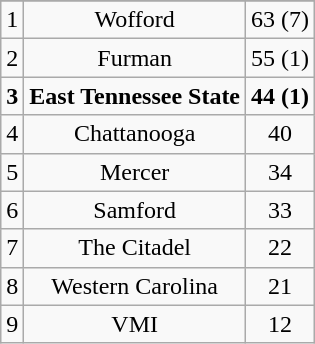<table class="wikitable" style="display: inline-table;">
<tr align="center">
</tr>
<tr align="center">
<td>1</td>
<td>Wofford</td>
<td>63 (7)</td>
</tr>
<tr align="center">
<td>2</td>
<td>Furman</td>
<td>55 (1)</td>
</tr>
<tr align="center">
<td><strong>3</strong></td>
<td><strong>East Tennessee State</strong></td>
<td><strong>44 (1)</strong></td>
</tr>
<tr align="center">
<td>4</td>
<td>Chattanooga</td>
<td>40</td>
</tr>
<tr align="center">
<td>5</td>
<td>Mercer</td>
<td>34</td>
</tr>
<tr align="center">
<td>6</td>
<td>Samford</td>
<td>33</td>
</tr>
<tr align="center">
<td>7</td>
<td>The Citadel</td>
<td>22</td>
</tr>
<tr align="center">
<td>8</td>
<td>Western Carolina</td>
<td>21</td>
</tr>
<tr align="center">
<td>9</td>
<td>VMI</td>
<td>12</td>
</tr>
</table>
